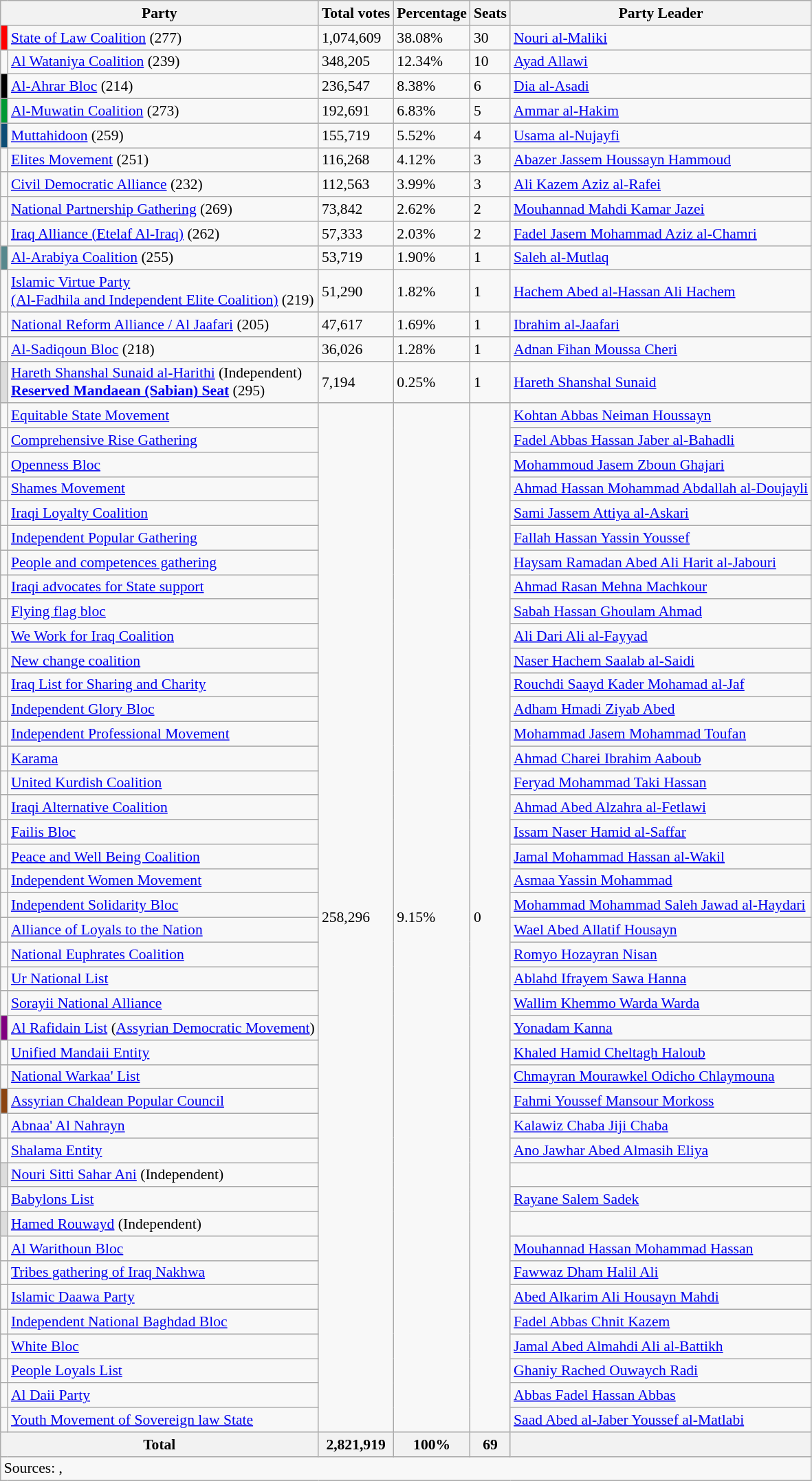<table class="wikitable sortable" style="border:1px solid #8888aa; background-color:#f8f8f8; padding:0px; font-size:90%;">
<tr style="background-color:#E9E9E9">
<th colspan=2>Party</th>
<th>Total votes</th>
<th>Percentage</th>
<th>Seats</th>
<th>Party Leader</th>
</tr>
<tr>
<td bgcolor="#FF0000"></td>
<td><a href='#'>State of Law Coalition</a> (277)</td>
<td>1,074,609</td>
<td>38.08%</td>
<td>30</td>
<td><a href='#'>Nouri al-Maliki</a></td>
</tr>
<tr>
<td></td>
<td><a href='#'>Al Wataniya Coalition</a> (239)</td>
<td>348,205</td>
<td>12.34%</td>
<td>10</td>
<td><a href='#'>Ayad Allawi</a></td>
</tr>
<tr>
<td bgcolor="#000000"></td>
<td><a href='#'>Al-Ahrar Bloc</a> (214)</td>
<td>236,547</td>
<td>8.38%</td>
<td>6</td>
<td><a href='#'>Dia al-Asadi</a></td>
</tr>
<tr>
<td bgcolor="#009933"></td>
<td><a href='#'>Al-Muwatin Coalition</a> (273)</td>
<td>192,691</td>
<td>6.83%</td>
<td>5</td>
<td><a href='#'>Ammar al-Hakim</a></td>
</tr>
<tr>
<td bgcolor="#0D4E76"></td>
<td><a href='#'>Muttahidoon</a> (259)</td>
<td>155,719</td>
<td>5.52%</td>
<td>4</td>
<td><a href='#'>Usama al-Nujayfi</a></td>
</tr>
<tr>
<td></td>
<td><a href='#'>Elites Movement</a> (251)</td>
<td>116,268</td>
<td>4.12%</td>
<td>3</td>
<td><a href='#'>Abazer Jassem Houssayn Hammoud</a></td>
</tr>
<tr>
<td></td>
<td><a href='#'>Civil Democratic Alliance</a> (232)</td>
<td>112,563</td>
<td>3.99%</td>
<td>3</td>
<td><a href='#'>Ali Kazem Aziz al-Rafei</a></td>
</tr>
<tr>
<td></td>
<td><a href='#'>National Partnership Gathering</a> (269)</td>
<td>73,842</td>
<td>2.62%</td>
<td>2</td>
<td><a href='#'>Mouhannad Mahdi Kamar Jazei</a></td>
</tr>
<tr>
<td></td>
<td><a href='#'>Iraq Alliance (Etelaf Al-Iraq)</a> (262)</td>
<td>57,333</td>
<td>2.03%</td>
<td>2</td>
<td><a href='#'>Fadel Jasem Mohammad Aziz al-Chamri</a></td>
</tr>
<tr>
<td bgcolor="#57888D"></td>
<td><a href='#'>Al-Arabiya Coalition</a> (255)</td>
<td>53,719</td>
<td>1.90%</td>
<td>1</td>
<td><a href='#'>Saleh al-Mutlaq</a></td>
</tr>
<tr>
<td></td>
<td><a href='#'>Islamic Virtue Party <br>(Al-Fadhila and Independent Elite Coalition)</a> (219)</td>
<td>51,290</td>
<td>1.82%</td>
<td>1</td>
<td><a href='#'>Hachem Abed al-Hassan Ali Hachem</a></td>
</tr>
<tr>
<td></td>
<td><a href='#'>National Reform Alliance / Al Jaafari</a> (205)</td>
<td>47,617</td>
<td>1.69%</td>
<td>1</td>
<td><a href='#'>Ibrahim al-Jaafari</a></td>
</tr>
<tr>
<td></td>
<td><a href='#'>Al-Sadiqoun Bloc</a> (218)</td>
<td>36,026</td>
<td>1.28%</td>
<td>1</td>
<td><a href='#'>Adnan Fihan Moussa Cheri</a></td>
</tr>
<tr>
<td bgcolor="#DDDDDD"></td>
<td><a href='#'>Hareth Shanshal Sunaid al-Harithi</a> (Independent)<br><strong><a href='#'>Reserved Mandaean (Sabian) Seat</a></strong> (295)</td>
<td>7,194</td>
<td>0.25%</td>
<td>1</td>
<td><a href='#'>Hareth Shanshal Sunaid</a></td>
</tr>
<tr>
<td></td>
<td><a href='#'>Equitable State Movement</a></td>
<td rowspan="42">258,296</td>
<td rowspan=42>9.15%</td>
<td rowspan=42>0</td>
<td><a href='#'>Kohtan Abbas Neiman Houssayn</a></td>
</tr>
<tr>
<td></td>
<td><a href='#'>Comprehensive Rise Gathering</a></td>
<td><a href='#'>Fadel Abbas Hassan Jaber al-Bahadli</a></td>
</tr>
<tr>
<td></td>
<td><a href='#'>Openness Bloc</a></td>
<td><a href='#'>Mohammoud Jasem Zboun Ghajari</a></td>
</tr>
<tr>
<td></td>
<td><a href='#'>Shames Movement</a></td>
<td><a href='#'>Ahmad Hassan Mohammad Abdallah al-Doujayli</a></td>
</tr>
<tr>
<td></td>
<td><a href='#'>Iraqi Loyalty Coalition</a></td>
<td><a href='#'>Sami Jassem Attiya al-Askari</a></td>
</tr>
<tr>
<td></td>
<td><a href='#'>Independent Popular Gathering</a></td>
<td><a href='#'>Fallah Hassan Yassin Youssef</a></td>
</tr>
<tr>
<td></td>
<td><a href='#'>People and competences gathering</a></td>
<td><a href='#'>Haysam Ramadan Abed Ali Harit al-Jabouri</a></td>
</tr>
<tr>
<td></td>
<td><a href='#'>Iraqi advocates for State support</a></td>
<td><a href='#'>Ahmad Rasan Mehna Machkour</a></td>
</tr>
<tr>
<td></td>
<td><a href='#'>Flying flag bloc</a></td>
<td><a href='#'>Sabah Hassan Ghoulam Ahmad</a></td>
</tr>
<tr>
<td></td>
<td><a href='#'>We Work for Iraq Coalition</a></td>
<td><a href='#'>Ali Dari Ali al-Fayyad</a></td>
</tr>
<tr>
<td></td>
<td><a href='#'>New change coalition</a></td>
<td><a href='#'>Naser Hachem Saalab al-Saidi</a></td>
</tr>
<tr>
<td></td>
<td><a href='#'>Iraq List for Sharing and Charity</a></td>
<td><a href='#'>Rouchdi Saayd Kader Mohamad al-Jaf</a></td>
</tr>
<tr>
<td></td>
<td><a href='#'>Independent Glory Bloc</a></td>
<td><a href='#'>Adham Hmadi Ziyab Abed</a></td>
</tr>
<tr>
<td></td>
<td><a href='#'>Independent Professional Movement</a></td>
<td><a href='#'>Mohammad Jasem Mohammad Toufan</a></td>
</tr>
<tr>
<td></td>
<td><a href='#'>Karama</a></td>
<td><a href='#'>Ahmad Charei Ibrahim Aaboub</a></td>
</tr>
<tr>
<td></td>
<td><a href='#'>United Kurdish Coalition</a></td>
<td><a href='#'>Feryad Mohammad Taki Hassan</a></td>
</tr>
<tr>
<td></td>
<td><a href='#'>Iraqi Alternative Coalition</a></td>
<td><a href='#'>Ahmad Abed Alzahra al-Fetlawi</a></td>
</tr>
<tr>
<td></td>
<td><a href='#'>Failis Bloc</a></td>
<td><a href='#'>Issam Naser Hamid al-Saffar</a></td>
</tr>
<tr>
<td></td>
<td><a href='#'>Peace and Well Being Coalition</a></td>
<td><a href='#'>Jamal Mohammad Hassan al-Wakil</a></td>
</tr>
<tr>
<td></td>
<td><a href='#'>Independent Women Movement</a></td>
<td><a href='#'>Asmaa Yassin Mohammad</a></td>
</tr>
<tr>
<td></td>
<td><a href='#'>Independent Solidarity Bloc</a></td>
<td><a href='#'>Mohammad Mohammad Saleh Jawad al-Haydari</a></td>
</tr>
<tr>
<td></td>
<td><a href='#'>Alliance of Loyals to the Nation</a></td>
<td><a href='#'>Wael Abed Allatif Housayn</a></td>
</tr>
<tr>
<td></td>
<td><a href='#'>National Euphrates Coalition</a></td>
<td><a href='#'>Romyo Hozayran Nisan</a></td>
</tr>
<tr>
<td></td>
<td><a href='#'>Ur National List</a></td>
<td><a href='#'>Ablahd Ifrayem Sawa Hanna</a></td>
</tr>
<tr>
<td></td>
<td><a href='#'>Sorayii National Alliance</a></td>
<td><a href='#'>Wallim Khemmo Warda Warda</a></td>
</tr>
<tr>
<td bgcolor="#800080"></td>
<td><a href='#'>Al Rafidain List</a> (<a href='#'>Assyrian Democratic Movement</a>)</td>
<td><a href='#'>Yonadam Kanna</a></td>
</tr>
<tr>
<td></td>
<td><a href='#'>Unified Mandaii Entity</a></td>
<td><a href='#'>Khaled Hamid Cheltagh Haloub</a></td>
</tr>
<tr>
<td></td>
<td><a href='#'>National Warkaa' List</a></td>
<td><a href='#'>Chmayran Mourawkel Odicho Chlaymouna</a></td>
</tr>
<tr>
<td bgcolor="#8B4513"></td>
<td><a href='#'>Assyrian Chaldean Popular Council</a></td>
<td><a href='#'>Fahmi Youssef Mansour Morkoss</a></td>
</tr>
<tr>
<td></td>
<td><a href='#'>Abnaa' Al Nahrayn</a></td>
<td><a href='#'>Kalawiz Chaba Jiji Chaba</a></td>
</tr>
<tr>
<td></td>
<td><a href='#'>Shalama Entity</a></td>
<td><a href='#'>Ano Jawhar Abed Almasih Eliya</a></td>
</tr>
<tr>
<td bgcolor="#DDDDDD"></td>
<td><a href='#'>Nouri Sitti Sahar Ani</a> (Independent)</td>
<td></td>
</tr>
<tr>
<td></td>
<td><a href='#'>Babylons List</a></td>
<td><a href='#'>Rayane Salem Sadek</a></td>
</tr>
<tr>
<td bgcolor="#DDDDDD"></td>
<td><a href='#'>Hamed Rouwayd</a> (Independent)</td>
<td></td>
</tr>
<tr>
<td></td>
<td><a href='#'>Al Warithoun Bloc</a></td>
<td><a href='#'>Mouhannad Hassan Mohammad Hassan</a></td>
</tr>
<tr>
<td></td>
<td><a href='#'>Tribes gathering of Iraq Nakhwa</a></td>
<td><a href='#'>Fawwaz Dham Halil Ali</a></td>
</tr>
<tr>
<td></td>
<td><a href='#'>Islamic Daawa Party</a></td>
<td><a href='#'>Abed Alkarim Ali Housayn Mahdi</a></td>
</tr>
<tr>
<td></td>
<td><a href='#'>Independent National Baghdad Bloc</a></td>
<td><a href='#'>Fadel Abbas Chnit Kazem</a></td>
</tr>
<tr>
<td></td>
<td><a href='#'>White Bloc</a></td>
<td><a href='#'>Jamal Abed Almahdi Ali al-Battikh</a></td>
</tr>
<tr>
<td></td>
<td><a href='#'>People Loyals List</a></td>
<td><a href='#'>Ghaniy Rached Ouwaych Radi</a></td>
</tr>
<tr>
<td></td>
<td><a href='#'>Al Daii Party</a></td>
<td><a href='#'>Abbas Fadel Hassan Abbas</a></td>
</tr>
<tr>
<td></td>
<td><a href='#'>Youth Movement of Sovereign law State</a></td>
<td><a href='#'>Saad Abed al-Jaber Youssef al-Matlabi</a></td>
</tr>
<tr>
<th colspan=2><strong>Total</strong></th>
<th><strong>2,821,919</strong></th>
<th><strong>100%</strong></th>
<th><strong>69</strong></th>
<th></th>
</tr>
<tr>
<td colspan=7 align=left>Sources: ,  </td>
</tr>
</table>
